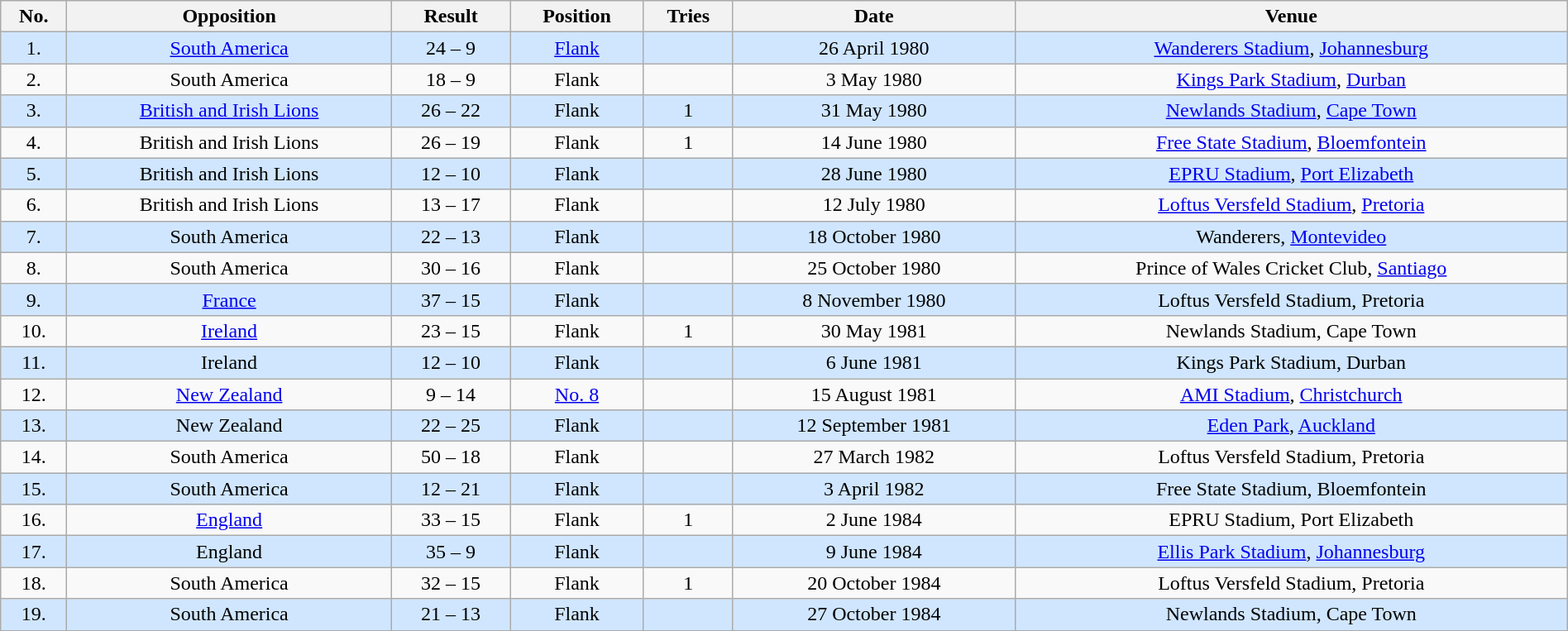<table class="wikitable sortable" style="text-align:center" width=100%>
<tr>
<th>No.</th>
<th>Opposition</th>
<th>Result</th>
<th>Position</th>
<th>Tries</th>
<th>Date</th>
<th>Venue</th>
</tr>
<tr style="background: #D0E6FF;">
<td>1.</td>
<td><a href='#'>South America</a></td>
<td>24 – 9</td>
<td><a href='#'>Flank</a></td>
<td></td>
<td>26 April 1980</td>
<td><a href='#'>Wanderers Stadium</a>, <a href='#'>Johannesburg</a></td>
</tr>
<tr>
<td>2.</td>
<td>South America</td>
<td>18 – 9</td>
<td>Flank</td>
<td></td>
<td>3 May 1980</td>
<td><a href='#'>Kings Park Stadium</a>, <a href='#'>Durban</a></td>
</tr>
<tr style="background: #D0E6FF;">
<td>3.</td>
<td><a href='#'>British and Irish Lions</a></td>
<td>26 – 22</td>
<td>Flank</td>
<td>1</td>
<td>31 May 1980</td>
<td><a href='#'>Newlands Stadium</a>, <a href='#'>Cape Town</a></td>
</tr>
<tr>
<td>4.</td>
<td>British and Irish Lions</td>
<td>26 – 19</td>
<td>Flank</td>
<td>1</td>
<td>14 June 1980</td>
<td><a href='#'>Free State Stadium</a>, <a href='#'>Bloemfontein</a></td>
</tr>
<tr style="background: #D0E6FF;">
<td>5.</td>
<td>British and Irish Lions</td>
<td>12 – 10</td>
<td>Flank</td>
<td></td>
<td>28 June 1980</td>
<td><a href='#'>EPRU Stadium</a>, <a href='#'>Port Elizabeth</a></td>
</tr>
<tr>
<td>6.</td>
<td>British and Irish Lions</td>
<td>13 – 17</td>
<td>Flank</td>
<td></td>
<td>12 July 1980</td>
<td><a href='#'>Loftus Versfeld Stadium</a>, <a href='#'>Pretoria</a></td>
</tr>
<tr style="background: #D0E6FF;">
<td>7.</td>
<td>South America</td>
<td>22 – 13</td>
<td>Flank</td>
<td></td>
<td>18 October 1980</td>
<td>Wanderers, <a href='#'>Montevideo</a></td>
</tr>
<tr>
<td>8.</td>
<td>South America</td>
<td>30 – 16</td>
<td>Flank</td>
<td></td>
<td>25 October 1980</td>
<td>Prince of Wales Cricket Club, <a href='#'>Santiago</a></td>
</tr>
<tr style="background: #D0E6FF;">
<td>9.</td>
<td><a href='#'>France</a></td>
<td>37 – 15</td>
<td>Flank</td>
<td></td>
<td>8 November 1980</td>
<td>Loftus Versfeld Stadium, Pretoria</td>
</tr>
<tr>
<td>10.</td>
<td><a href='#'>Ireland</a></td>
<td>23 – 15</td>
<td>Flank</td>
<td>1</td>
<td>30 May 1981</td>
<td>Newlands Stadium, Cape Town</td>
</tr>
<tr style="background: #D0E6FF;">
<td>11.</td>
<td>Ireland</td>
<td>12 – 10</td>
<td>Flank</td>
<td></td>
<td>6 June 1981</td>
<td>Kings Park Stadium, Durban</td>
</tr>
<tr>
<td>12.</td>
<td><a href='#'>New Zealand</a></td>
<td>9 – 14</td>
<td><a href='#'>No. 8</a></td>
<td></td>
<td>15 August 1981</td>
<td><a href='#'>AMI Stadium</a>, <a href='#'>Christchurch</a></td>
</tr>
<tr style="background: #D0E6FF;">
<td>13.</td>
<td>New Zealand</td>
<td>22 – 25</td>
<td>Flank</td>
<td></td>
<td>12 September 1981</td>
<td><a href='#'>Eden Park</a>, <a href='#'>Auckland</a></td>
</tr>
<tr>
<td>14.</td>
<td>South America</td>
<td>50 – 18</td>
<td>Flank</td>
<td></td>
<td>27 March 1982</td>
<td>Loftus Versfeld Stadium, Pretoria</td>
</tr>
<tr style="background: #D0E6FF;">
<td>15.</td>
<td>South America</td>
<td>12 – 21</td>
<td>Flank</td>
<td></td>
<td>3 April 1982</td>
<td>Free State Stadium, Bloemfontein</td>
</tr>
<tr>
<td>16.</td>
<td><a href='#'>England</a></td>
<td>33 – 15</td>
<td>Flank</td>
<td>1</td>
<td>2 June 1984</td>
<td>EPRU Stadium, Port Elizabeth</td>
</tr>
<tr style="background: #D0E6FF;">
<td>17.</td>
<td>England</td>
<td>35 – 9</td>
<td>Flank</td>
<td></td>
<td>9 June 1984</td>
<td><a href='#'>Ellis Park Stadium</a>, <a href='#'>Johannesburg</a></td>
</tr>
<tr>
<td>18.</td>
<td>South America</td>
<td>32 – 15</td>
<td>Flank</td>
<td>1</td>
<td>20 October 1984</td>
<td>Loftus Versfeld Stadium, Pretoria</td>
</tr>
<tr style="background: #D0E6FF;">
<td>19.</td>
<td>South America</td>
<td>21 – 13</td>
<td>Flank</td>
<td></td>
<td>27 October 1984</td>
<td>Newlands Stadium, Cape Town</td>
</tr>
<tr>
</tr>
</table>
